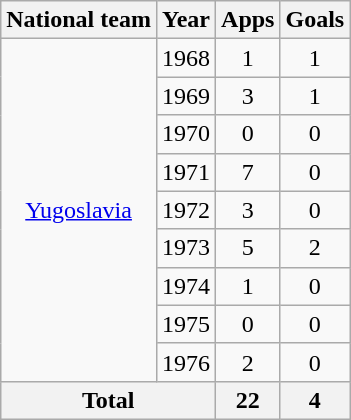<table class="wikitable" style="text-align:center">
<tr>
<th>National team</th>
<th>Year</th>
<th>Apps</th>
<th>Goals</th>
</tr>
<tr>
<td rowspan="9"><a href='#'>Yugoslavia</a></td>
<td>1968</td>
<td>1</td>
<td>1</td>
</tr>
<tr>
<td>1969</td>
<td>3</td>
<td>1</td>
</tr>
<tr>
<td>1970</td>
<td>0</td>
<td>0</td>
</tr>
<tr>
<td>1971</td>
<td>7</td>
<td>0</td>
</tr>
<tr>
<td>1972</td>
<td>3</td>
<td>0</td>
</tr>
<tr>
<td>1973</td>
<td>5</td>
<td>2</td>
</tr>
<tr>
<td>1974</td>
<td>1</td>
<td>0</td>
</tr>
<tr>
<td>1975</td>
<td>0</td>
<td>0</td>
</tr>
<tr>
<td>1976</td>
<td>2</td>
<td>0</td>
</tr>
<tr>
<th colspan="2">Total</th>
<th>22</th>
<th>4</th>
</tr>
</table>
